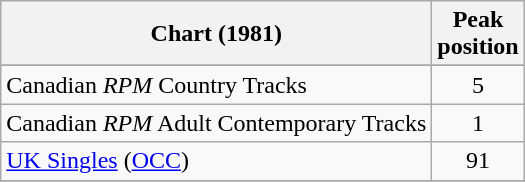<table class="wikitable sortable">
<tr>
<th align="left">Chart (1981)</th>
<th align="center">Peak<br>position</th>
</tr>
<tr>
</tr>
<tr>
</tr>
<tr>
<td align="left">Canadian <em>RPM</em> Country Tracks</td>
<td align="center">5</td>
</tr>
<tr>
<td align="left">Canadian <em>RPM</em> Adult Contemporary Tracks</td>
<td align="center">1</td>
</tr>
<tr>
<td><a href='#'>UK Singles</a> (<a href='#'>OCC</a>)</td>
<td align="center">91</td>
</tr>
<tr>
</tr>
</table>
